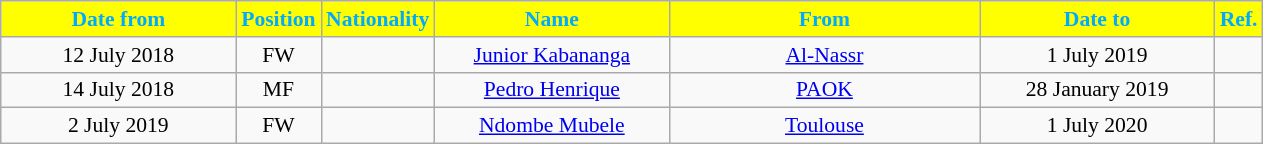<table class="wikitable" style="text-align:center; font-size:90%; ">
<tr>
<th style="background:#ffff00; color:#00AAFF; width:150px;">Date from</th>
<th style="background:#ffff00; color:#00AAFF; width:50px;">Position</th>
<th style="background:#ffff00; color:#00AAFF; width:50px;">Nationality</th>
<th style="background:#ffff00; color:#00AAFF; width:150px;">Name</th>
<th style="background:#ffff00; color:#00AAFF; width:200px;">From</th>
<th style="background:#ffff00; color:#00AAFF; width:150px;">Date to</th>
<th style="background:#ffff00; color:#00AAFF; width:25px;">Ref.</th>
</tr>
<tr>
<td>12 July 2018</td>
<td>FW</td>
<td></td>
<td><a href='#'>Junior Kabananga</a></td>
<td><a href='#'>Al-Nassr</a></td>
<td>1 July 2019</td>
<td></td>
</tr>
<tr>
<td>14 July 2018</td>
<td>MF</td>
<td></td>
<td><a href='#'>Pedro Henrique</a></td>
<td><a href='#'>PAOK</a></td>
<td>28 January 2019</td>
<td></td>
</tr>
<tr>
<td>2 July 2019</td>
<td>FW</td>
<td></td>
<td><a href='#'>Ndombe Mubele</a></td>
<td><a href='#'>Toulouse</a></td>
<td>1 July 2020</td>
<td></td>
</tr>
</table>
